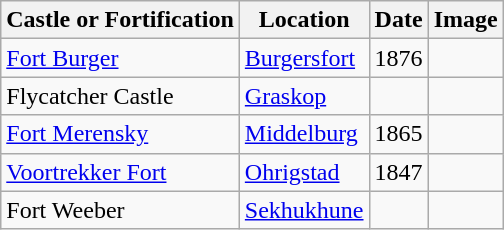<table class="wikitable">
<tr>
<th>Castle or Fortification</th>
<th>Location</th>
<th>Date</th>
<th>Image</th>
</tr>
<tr>
<td><a href='#'>Fort Burger</a></td>
<td><a href='#'>Burgersfort</a></td>
<td>1876</td>
<td></td>
</tr>
<tr>
<td>Flycatcher Castle</td>
<td><a href='#'>Graskop</a></td>
<td></td>
<td></td>
</tr>
<tr>
<td><a href='#'>Fort Merensky</a></td>
<td><a href='#'>Middelburg</a></td>
<td>1865</td>
<td></td>
</tr>
<tr>
<td><a href='#'>Voortrekker Fort</a></td>
<td><a href='#'>Ohrigstad</a></td>
<td>1847</td>
<td></td>
</tr>
<tr>
<td>Fort Weeber</td>
<td><a href='#'>Sekhukhune</a></td>
<td></td>
<td></td>
</tr>
</table>
